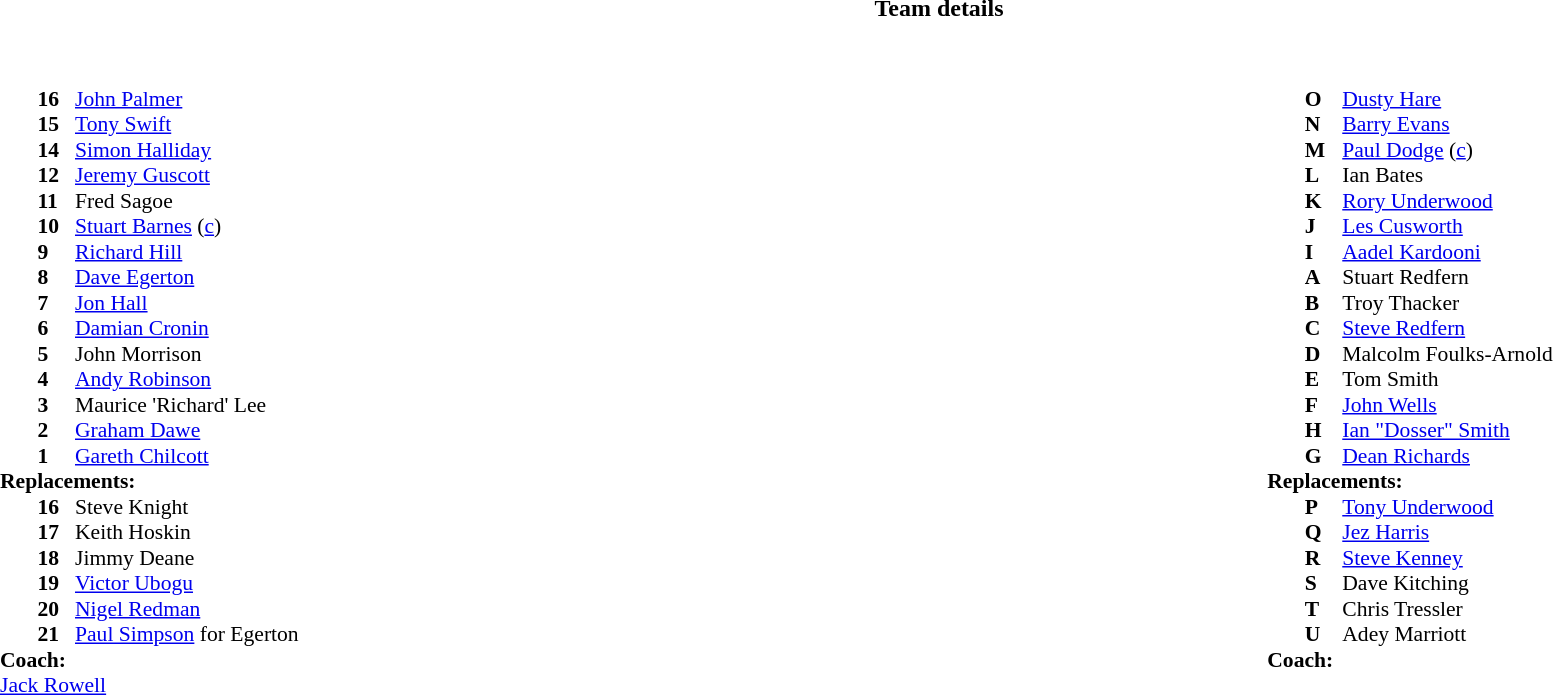<table border="0" width="100%" class="collapsible collapsed">
<tr>
<th>Team details</th>
</tr>
<tr>
<td><br><table width="100%">
<tr>
<td valign="top" width="50%"><br><table style="font-size: 90%" cellspacing="0" cellpadding="0">
<tr>
<th width="25"></th>
<th width="25"></th>
</tr>
<tr>
<td></td>
<td><strong>16</strong></td>
<td><a href='#'>John Palmer</a></td>
</tr>
<tr>
<td></td>
<td><strong>15</strong></td>
<td><a href='#'>Tony Swift</a></td>
</tr>
<tr>
<td></td>
<td><strong>14</strong></td>
<td><a href='#'>Simon Halliday</a></td>
</tr>
<tr>
<td></td>
<td><strong>12</strong></td>
<td><a href='#'>Jeremy Guscott</a></td>
</tr>
<tr>
<td></td>
<td><strong>11</strong></td>
<td>Fred Sagoe</td>
</tr>
<tr>
<td></td>
<td><strong>10</strong></td>
<td><a href='#'>Stuart Barnes</a> (<a href='#'>c</a>)</td>
</tr>
<tr>
<td></td>
<td><strong>9</strong></td>
<td><a href='#'>Richard Hill</a></td>
</tr>
<tr>
<td></td>
<td><strong>8</strong></td>
<td><a href='#'>Dave Egerton</a></td>
</tr>
<tr>
<td></td>
<td><strong>7</strong></td>
<td><a href='#'>Jon Hall</a></td>
</tr>
<tr>
<td></td>
<td><strong>6</strong></td>
<td><a href='#'>Damian Cronin</a></td>
</tr>
<tr>
<td></td>
<td><strong>5</strong></td>
<td>John Morrison</td>
</tr>
<tr>
<td></td>
<td><strong>4</strong></td>
<td><a href='#'>Andy Robinson</a></td>
</tr>
<tr>
<td></td>
<td><strong>3</strong></td>
<td>Maurice 'Richard' Lee</td>
</tr>
<tr>
<td></td>
<td><strong>2</strong></td>
<td><a href='#'>Graham Dawe</a></td>
</tr>
<tr>
<td></td>
<td><strong>1</strong></td>
<td><a href='#'>Gareth Chilcott</a></td>
</tr>
<tr>
<td colspan=3><strong>Replacements:</strong></td>
</tr>
<tr>
<td></td>
<td><strong>16</strong></td>
<td>Steve Knight</td>
</tr>
<tr>
<td></td>
<td><strong>17</strong></td>
<td>Keith Hoskin</td>
</tr>
<tr>
<td></td>
<td><strong>18</strong></td>
<td>Jimmy Deane</td>
</tr>
<tr>
<td></td>
<td><strong>19</strong></td>
<td><a href='#'>Victor Ubogu</a></td>
</tr>
<tr>
<td></td>
<td><strong>20</strong></td>
<td><a href='#'>Nigel Redman</a></td>
</tr>
<tr>
<td></td>
<td><strong>21</strong></td>
<td><a href='#'>Paul Simpson</a> for Egerton</td>
</tr>
<tr>
<td colspan=3><strong>Coach:</strong></td>
</tr>
<tr>
<td colspan="4"><a href='#'>Jack Rowell</a></td>
</tr>
<tr>
<td colspan="4"></td>
</tr>
</table>
</td>
<td valign="top" width="50%"><br><table style="font-size: 90%" cellspacing="0" cellpadding="0" align=center>
<tr>
<th width="25"></th>
<th width="25"></th>
</tr>
<tr>
<td></td>
<td><strong>O</strong></td>
<td><a href='#'>Dusty Hare</a></td>
</tr>
<tr>
<td></td>
<td><strong>N</strong></td>
<td><a href='#'>Barry Evans</a></td>
</tr>
<tr>
<td></td>
<td><strong>M</strong></td>
<td><a href='#'>Paul Dodge</a> (<a href='#'>c</a>)</td>
</tr>
<tr>
<td></td>
<td><strong>L</strong></td>
<td>Ian Bates</td>
</tr>
<tr>
<td></td>
<td><strong>K</strong></td>
<td><a href='#'>Rory Underwood</a></td>
</tr>
<tr>
<td></td>
<td><strong>J</strong></td>
<td><a href='#'>Les Cusworth</a></td>
</tr>
<tr>
<td></td>
<td><strong>I</strong></td>
<td><a href='#'>Aadel Kardooni</a></td>
</tr>
<tr>
<td></td>
<td><strong>A</strong></td>
<td>Stuart Redfern</td>
</tr>
<tr>
<td></td>
<td><strong>B</strong></td>
<td>Troy Thacker</td>
</tr>
<tr>
<td></td>
<td><strong>C</strong></td>
<td><a href='#'>Steve Redfern</a></td>
</tr>
<tr>
<td></td>
<td><strong>D</strong></td>
<td>Malcolm Foulks-Arnold</td>
</tr>
<tr>
<td></td>
<td><strong>E</strong></td>
<td>Tom Smith</td>
</tr>
<tr>
<td></td>
<td><strong>F</strong></td>
<td><a href='#'>John Wells</a></td>
</tr>
<tr>
<td></td>
<td><strong>H</strong></td>
<td><a href='#'>Ian "Dosser" Smith</a></td>
</tr>
<tr>
<td></td>
<td><strong>G</strong></td>
<td><a href='#'>Dean Richards</a></td>
</tr>
<tr>
<td colspan=3><strong>Replacements:</strong></td>
</tr>
<tr>
<td></td>
<td><strong>P</strong></td>
<td><a href='#'>Tony Underwood</a></td>
</tr>
<tr>
<td></td>
<td><strong>Q</strong></td>
<td><a href='#'>Jez Harris</a></td>
</tr>
<tr>
<td></td>
<td><strong>R</strong></td>
<td><a href='#'>Steve Kenney</a></td>
</tr>
<tr>
<td></td>
<td><strong>S</strong></td>
<td>Dave Kitching</td>
</tr>
<tr>
<td></td>
<td><strong>T</strong></td>
<td>Chris Tressler</td>
</tr>
<tr>
<td></td>
<td><strong>U</strong></td>
<td>Adey Marriott</td>
</tr>
<tr>
<td colspan=3><strong>Coach:</strong></td>
</tr>
<tr>
<td colspan="4"></td>
</tr>
<tr>
</tr>
</table>
</td>
</tr>
</table>
</td>
</tr>
</table>
